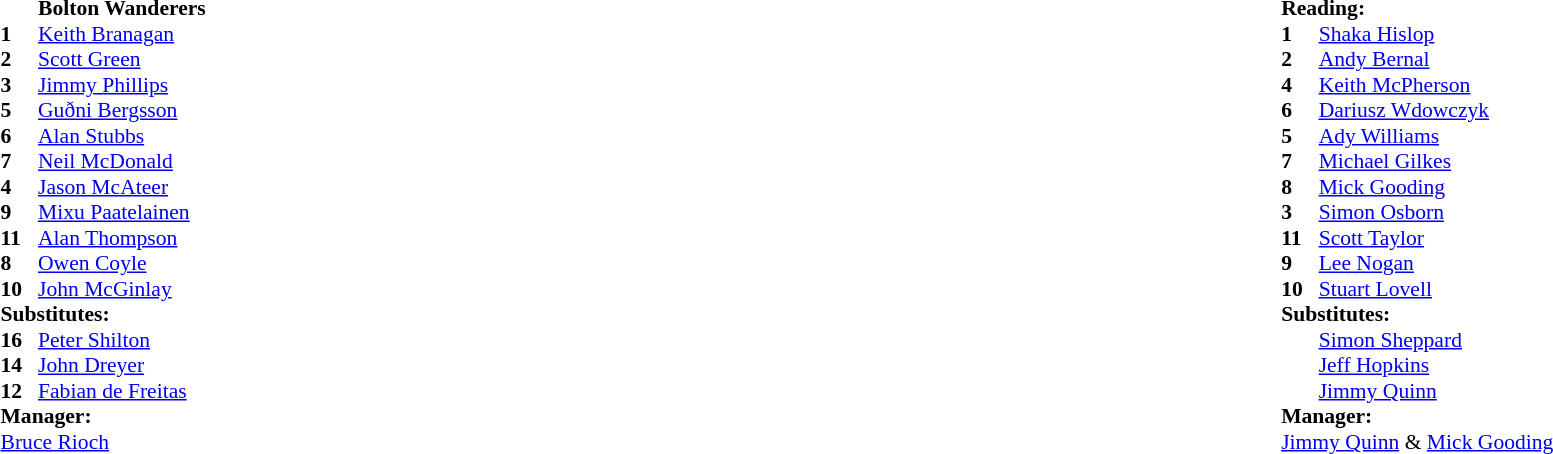<table width="100%">
<tr>
<td valign="top" width="50%"><br><table style="font-size: 90%" cellspacing="0" cellpadding="0">
<tr>
<td !width="25"></td>
<td colspan="4"><strong>Bolton Wanderers</strong></td>
</tr>
<tr>
<th width="25"></th>
</tr>
<tr>
<td><strong>1</strong></td>
<td><a href='#'>Keith Branagan</a></td>
</tr>
<tr>
<td><strong>2</strong></td>
<td><a href='#'>Scott Green</a></td>
</tr>
<tr>
<td><strong>3</strong></td>
<td><a href='#'>Jimmy Phillips</a></td>
</tr>
<tr>
<td><strong>5</strong></td>
<td><a href='#'>Guðni Bergsson</a></td>
</tr>
<tr>
<td><strong>6</strong></td>
<td><a href='#'>Alan Stubbs</a></td>
</tr>
<tr>
<td><strong>7</strong></td>
<td><a href='#'>Neil McDonald</a></td>
<td></td>
<td></td>
</tr>
<tr>
<td><strong>4</strong></td>
<td><a href='#'>Jason McAteer</a></td>
</tr>
<tr>
<td><strong>9</strong></td>
<td><a href='#'>Mixu Paatelainen</a></td>
</tr>
<tr>
<td><strong>11</strong></td>
<td><a href='#'>Alan Thompson</a></td>
</tr>
<tr>
<td><strong>8</strong></td>
<td><a href='#'>Owen Coyle</a></td>
</tr>
<tr>
<td><strong>10</strong></td>
<td><a href='#'>John McGinlay</a></td>
</tr>
<tr>
<td colspan=4><strong>Substitutes:</strong></td>
</tr>
<tr>
<td><strong>16</strong></td>
<td><a href='#'>Peter Shilton</a></td>
</tr>
<tr>
<td><strong>14</strong></td>
<td><a href='#'>John Dreyer</a></td>
</tr>
<tr>
<td><strong>12</strong></td>
<td><a href='#'>Fabian de Freitas</a></td>
<td></td>
<td></td>
</tr>
<tr>
<td colspan=4><strong>Manager:</strong></td>
</tr>
<tr>
<td colspan="4"><a href='#'>Bruce Rioch</a></td>
</tr>
</table>
</td>
<td valign="top" width="50%"><br><table style="font-size: 90%" cellspacing="0" cellpadding="0" align="center">
<tr>
<td colspan="4"><strong>Reading:</strong></td>
</tr>
<tr>
<th width="25"></th>
</tr>
<tr>
<td><strong>1</strong></td>
<td><a href='#'>Shaka Hislop</a></td>
</tr>
<tr>
<td><strong>2</strong></td>
<td><a href='#'>Andy Bernal</a></td>
<td></td>
<td></td>
</tr>
<tr>
<td><strong>4</strong></td>
<td><a href='#'>Keith McPherson</a></td>
</tr>
<tr>
<td><strong>6</strong></td>
<td><a href='#'>Dariusz Wdowczyk</a></td>
</tr>
<tr>
<td><strong>5</strong></td>
<td><a href='#'>Ady Williams</a></td>
</tr>
<tr>
<td><strong>7</strong></td>
<td><a href='#'>Michael Gilkes</a></td>
</tr>
<tr>
<td><strong>8</strong></td>
<td><a href='#'>Mick Gooding</a></td>
</tr>
<tr>
<td><strong>3</strong></td>
<td><a href='#'>Simon Osborn</a></td>
<td></td>
</tr>
<tr>
<td><strong>11</strong></td>
<td><a href='#'>Scott Taylor</a></td>
</tr>
<tr>
<td><strong>9</strong></td>
<td><a href='#'>Lee Nogan</a></td>
<td></td>
<td></td>
</tr>
<tr>
<td><strong>10</strong></td>
<td><a href='#'>Stuart Lovell</a></td>
</tr>
<tr>
<td colspan=4><strong>Substitutes:</strong></td>
</tr>
<tr>
<td></td>
<td><a href='#'>Simon Sheppard</a></td>
</tr>
<tr>
<td></td>
<td><a href='#'>Jeff Hopkins</a></td>
<td></td>
<td></td>
</tr>
<tr>
<td></td>
<td><a href='#'>Jimmy Quinn</a></td>
<td></td>
<td></td>
</tr>
<tr>
<td colspan=4><strong>Manager:</strong></td>
</tr>
<tr>
<td colspan="4"><a href='#'>Jimmy Quinn</a> & <a href='#'>Mick Gooding</a></td>
</tr>
</table>
</td>
</tr>
</table>
